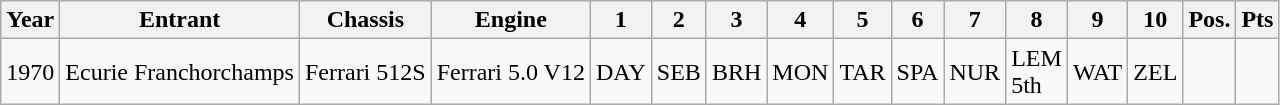<table class="wikitable">
<tr>
<th>Year</th>
<th>Entrant</th>
<th>Chassis</th>
<th>Engine</th>
<th>1</th>
<th>2</th>
<th>3</th>
<th>4</th>
<th>5</th>
<th>6</th>
<th>7</th>
<th>8</th>
<th>9</th>
<th>10</th>
<th>Pos.</th>
<th>Pts</th>
</tr>
<tr>
<td>1970</td>
<td>Ecurie Franchorchamps</td>
<td>Ferrari 512S</td>
<td>Ferrari 5.0 V12</td>
<td>DAY</td>
<td>SEB</td>
<td>BRH</td>
<td>MON</td>
<td>TAR</td>
<td>SPA</td>
<td>NUR</td>
<td>LEM<br>5th</td>
<td>WAT</td>
<td>ZEL</td>
<td></td>
<td></td>
</tr>
</table>
